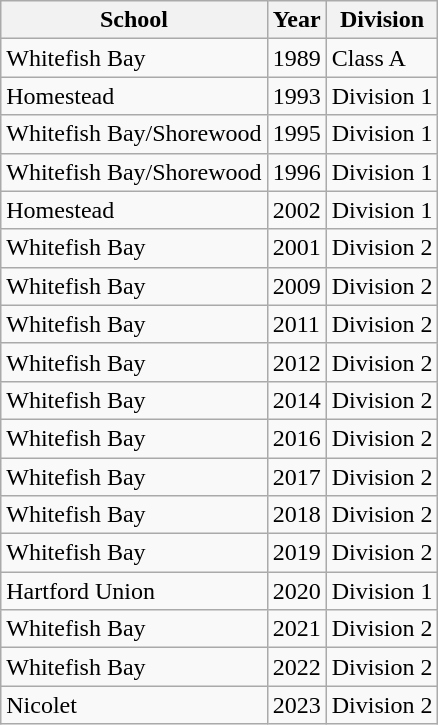<table class="wikitable">
<tr>
<th>School</th>
<th>Year</th>
<th>Division</th>
</tr>
<tr>
<td>Whitefish Bay</td>
<td>1989</td>
<td>Class A</td>
</tr>
<tr>
<td>Homestead</td>
<td>1993</td>
<td>Division 1</td>
</tr>
<tr>
<td>Whitefish Bay/Shorewood</td>
<td>1995</td>
<td>Division 1</td>
</tr>
<tr>
<td>Whitefish Bay/Shorewood</td>
<td>1996</td>
<td>Division 1</td>
</tr>
<tr>
<td>Homestead</td>
<td>2002</td>
<td>Division 1</td>
</tr>
<tr>
<td>Whitefish Bay</td>
<td>2001</td>
<td>Division 2</td>
</tr>
<tr>
<td>Whitefish Bay</td>
<td>2009</td>
<td>Division 2</td>
</tr>
<tr>
<td>Whitefish Bay</td>
<td>2011</td>
<td>Division 2</td>
</tr>
<tr>
<td>Whitefish Bay</td>
<td>2012</td>
<td>Division 2</td>
</tr>
<tr>
<td>Whitefish Bay</td>
<td>2014</td>
<td>Division 2</td>
</tr>
<tr>
<td>Whitefish Bay</td>
<td>2016</td>
<td>Division 2</td>
</tr>
<tr>
<td>Whitefish Bay</td>
<td>2017</td>
<td>Division 2</td>
</tr>
<tr>
<td>Whitefish Bay</td>
<td>2018</td>
<td>Division 2</td>
</tr>
<tr>
<td>Whitefish Bay</td>
<td>2019</td>
<td>Division 2</td>
</tr>
<tr>
<td>Hartford Union</td>
<td>2020</td>
<td>Division 1</td>
</tr>
<tr>
<td>Whitefish Bay</td>
<td>2021</td>
<td>Division 2</td>
</tr>
<tr>
<td>Whitefish Bay</td>
<td>2022</td>
<td>Division 2</td>
</tr>
<tr>
<td>Nicolet</td>
<td>2023</td>
<td>Division 2</td>
</tr>
</table>
